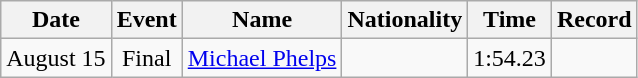<table class=wikitable style=text-align:center>
<tr>
<th>Date</th>
<th>Event</th>
<th>Name</th>
<th>Nationality</th>
<th>Time</th>
<th>Record</th>
</tr>
<tr>
<td>August 15</td>
<td>Final</td>
<td align=left><a href='#'>Michael Phelps</a></td>
<td align=left></td>
<td>1:54.23</td>
<td></td>
</tr>
</table>
